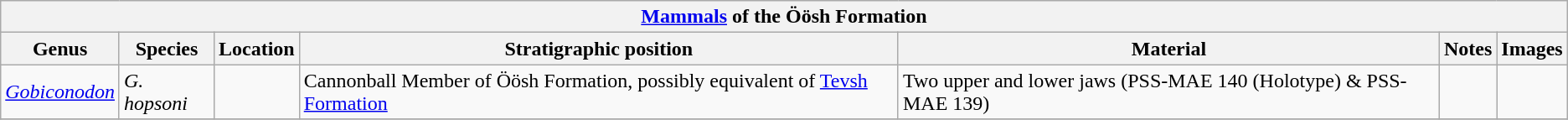<table class="wikitable" align="center">
<tr>
<th colspan="7" align="center"><strong><a href='#'>Mammals</a> of the Öösh Formation</strong></th>
</tr>
<tr>
<th>Genus</th>
<th>Species</th>
<th>Location</th>
<th>Stratigraphic position</th>
<th>Material</th>
<th>Notes</th>
<th>Images</th>
</tr>
<tr>
<td><em><a href='#'>Gobiconodon</a></em></td>
<td><em>G. hopsoni</em></td>
<td></td>
<td>Cannonball Member of Öösh Formation, possibly equivalent of <a href='#'>Tevsh Formation</a></td>
<td>Two upper and lower jaws (PSS-MAE 140 (Holotype) & PSS-MAE 139)</td>
<td></td>
<td></td>
</tr>
<tr>
</tr>
</table>
